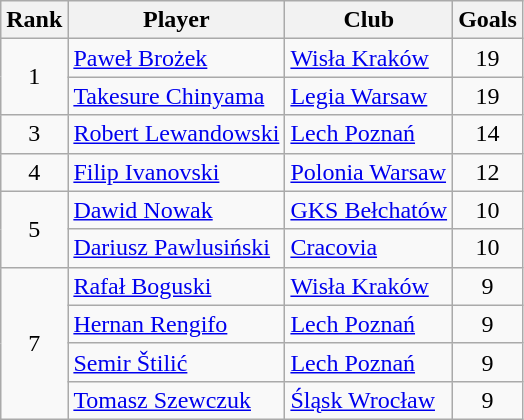<table class="wikitable" style="text-align:center">
<tr>
<th>Rank</th>
<th>Player</th>
<th>Club</th>
<th>Goals</th>
</tr>
<tr>
<td rowspan="2">1</td>
<td align="left"> <a href='#'>Paweł Brożek</a></td>
<td align="left"><a href='#'>Wisła Kraków</a></td>
<td>19</td>
</tr>
<tr>
<td align="left"> <a href='#'>Takesure Chinyama</a></td>
<td align="left"><a href='#'>Legia Warsaw</a></td>
<td>19</td>
</tr>
<tr>
<td rowspan="1">3</td>
<td align="left"> <a href='#'>Robert Lewandowski</a></td>
<td align="left"><a href='#'>Lech Poznań</a></td>
<td>14</td>
</tr>
<tr>
<td rowspan="1">4</td>
<td align="left"> <a href='#'>Filip Ivanovski</a></td>
<td align="left"><a href='#'>Polonia Warsaw</a></td>
<td>12</td>
</tr>
<tr>
<td rowspan="2">5</td>
<td align="left"> <a href='#'>Dawid Nowak</a></td>
<td align="left"><a href='#'>GKS Bełchatów</a></td>
<td>10</td>
</tr>
<tr>
<td align="left"> <a href='#'>Dariusz Pawlusiński</a></td>
<td align="left"><a href='#'>Cracovia</a></td>
<td>10</td>
</tr>
<tr>
<td rowspan="4">7</td>
<td align="left"> <a href='#'>Rafał Boguski</a></td>
<td align="left"><a href='#'>Wisła Kraków</a></td>
<td>9</td>
</tr>
<tr>
<td align="left"> <a href='#'>Hernan Rengifo</a></td>
<td align="left"><a href='#'>Lech Poznań</a></td>
<td>9</td>
</tr>
<tr>
<td align="left"> <a href='#'>Semir Štilić</a></td>
<td align="left"><a href='#'>Lech Poznań</a></td>
<td>9</td>
</tr>
<tr>
<td align="left"> <a href='#'>Tomasz Szewczuk</a></td>
<td align="left"><a href='#'>Śląsk Wrocław</a></td>
<td>9</td>
</tr>
</table>
